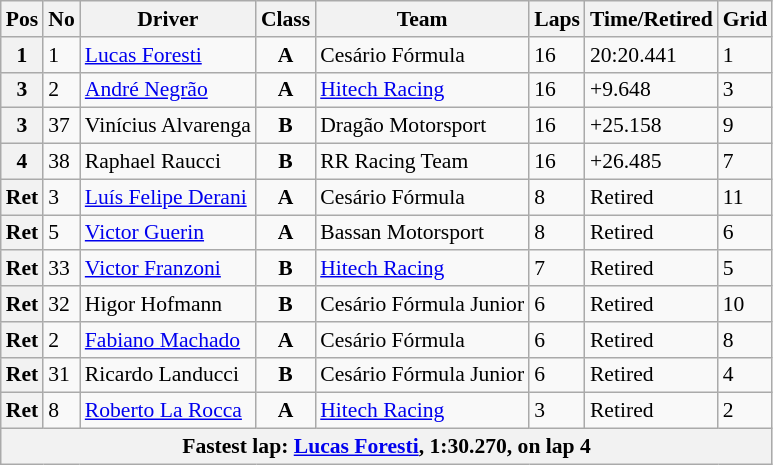<table class="wikitable" style="font-size:90%">
<tr>
<th>Pos</th>
<th>No</th>
<th>Driver</th>
<th>Class</th>
<th>Team</th>
<th>Laps</th>
<th>Time/Retired</th>
<th>Grid</th>
</tr>
<tr>
<th>1</th>
<td>1</td>
<td> <a href='#'>Lucas Foresti</a></td>
<td align="center"><strong><span>A</span></strong></td>
<td>Cesário Fórmula</td>
<td>16</td>
<td>20:20.441</td>
<td>1</td>
</tr>
<tr>
<th>3</th>
<td>2</td>
<td> <a href='#'>André Negrão</a></td>
<td align="center"><strong><span>A</span></strong></td>
<td><a href='#'>Hitech Racing</a></td>
<td>16</td>
<td>+9.648</td>
<td>3</td>
</tr>
<tr>
<th>3</th>
<td>37</td>
<td> Vinícius Alvarenga</td>
<td align=center><strong><span>B</span></strong></td>
<td>Dragão Motorsport</td>
<td>16</td>
<td>+25.158</td>
<td>9</td>
</tr>
<tr>
<th>4</th>
<td>38</td>
<td> Raphael Raucci</td>
<td align=center><strong><span>B</span></strong></td>
<td>RR Racing Team</td>
<td>16</td>
<td>+26.485</td>
<td>7</td>
</tr>
<tr>
<th>Ret</th>
<td>3</td>
<td> <a href='#'>Luís Felipe Derani</a></td>
<td align="center"><strong><span>A</span></strong></td>
<td>Cesário Fórmula</td>
<td>8</td>
<td>Retired</td>
<td>11</td>
</tr>
<tr>
<th>Ret</th>
<td>5</td>
<td> <a href='#'>Victor Guerin</a></td>
<td align="center"><strong><span>A</span></strong></td>
<td>Bassan Motorsport</td>
<td>8</td>
<td>Retired</td>
<td>6</td>
</tr>
<tr>
<th>Ret</th>
<td>33</td>
<td> <a href='#'>Victor Franzoni</a></td>
<td align=center><strong><span>B</span></strong></td>
<td><a href='#'>Hitech Racing</a></td>
<td>7</td>
<td>Retired</td>
<td>5</td>
</tr>
<tr>
<th>Ret</th>
<td>32</td>
<td> Higor Hofmann</td>
<td align=center><strong><span>B</span></strong></td>
<td>Cesário Fórmula Junior</td>
<td>6</td>
<td>Retired</td>
<td>10</td>
</tr>
<tr>
<th>Ret</th>
<td>2</td>
<td> <a href='#'>Fabiano Machado</a></td>
<td align="center"><strong><span>A</span></strong></td>
<td>Cesário Fórmula</td>
<td>6</td>
<td>Retired</td>
<td>8</td>
</tr>
<tr>
<th>Ret</th>
<td>31</td>
<td> Ricardo Landucci</td>
<td align=center><strong><span>B</span></strong></td>
<td>Cesário Fórmula Junior</td>
<td>6</td>
<td>Retired</td>
<td>4</td>
</tr>
<tr>
<th>Ret</th>
<td>8</td>
<td> <a href='#'>Roberto La Rocca</a></td>
<td align="center"><strong><span>A</span></strong></td>
<td><a href='#'>Hitech Racing</a></td>
<td>3</td>
<td>Retired</td>
<td>2</td>
</tr>
<tr>
<th colspan=8 align=center>Fastest lap: <a href='#'>Lucas Foresti</a>, 1:30.270,  on lap 4</th>
</tr>
</table>
